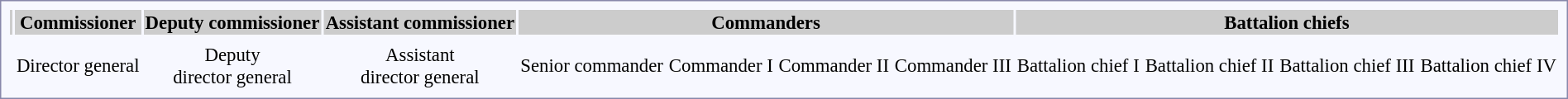<table style="border:1px solid #8888aa; background-color:#f7f8ff; padding:5px; font-size:95%; margin: 0px 12px 12px 0px; width: 100%;">
<tr style="background-color:#CCCCCC; width: 100%">
<th></th>
<th>Commissioner</th>
<th>Deputy commissioner</th>
<th>Assistant commissioner</th>
<th colspan=4>Commanders</th>
<th colspan=4>Battalion chiefs</th>
</tr>
<tr style="text-align:center;">
<td rowspan="2"></td>
<td></td>
<td></td>
<td></td>
<td></td>
<td></td>
<td></td>
<td></td>
<td></td>
<td></td>
<td></td>
<td></td>
</tr>
<tr style="text-align:center;">
<td>Director general</td>
<td>Deputy<br>director general</td>
<td>Assistant<br>director general</td>
<td>Senior commander</td>
<td>Commander I</td>
<td>Commander II</td>
<td>Commander III</td>
<td>Battalion chief I</td>
<td>Battalion chief II</td>
<td>Battalion chief III</td>
<td>Battalion chief IV</td>
</tr>
</table>
